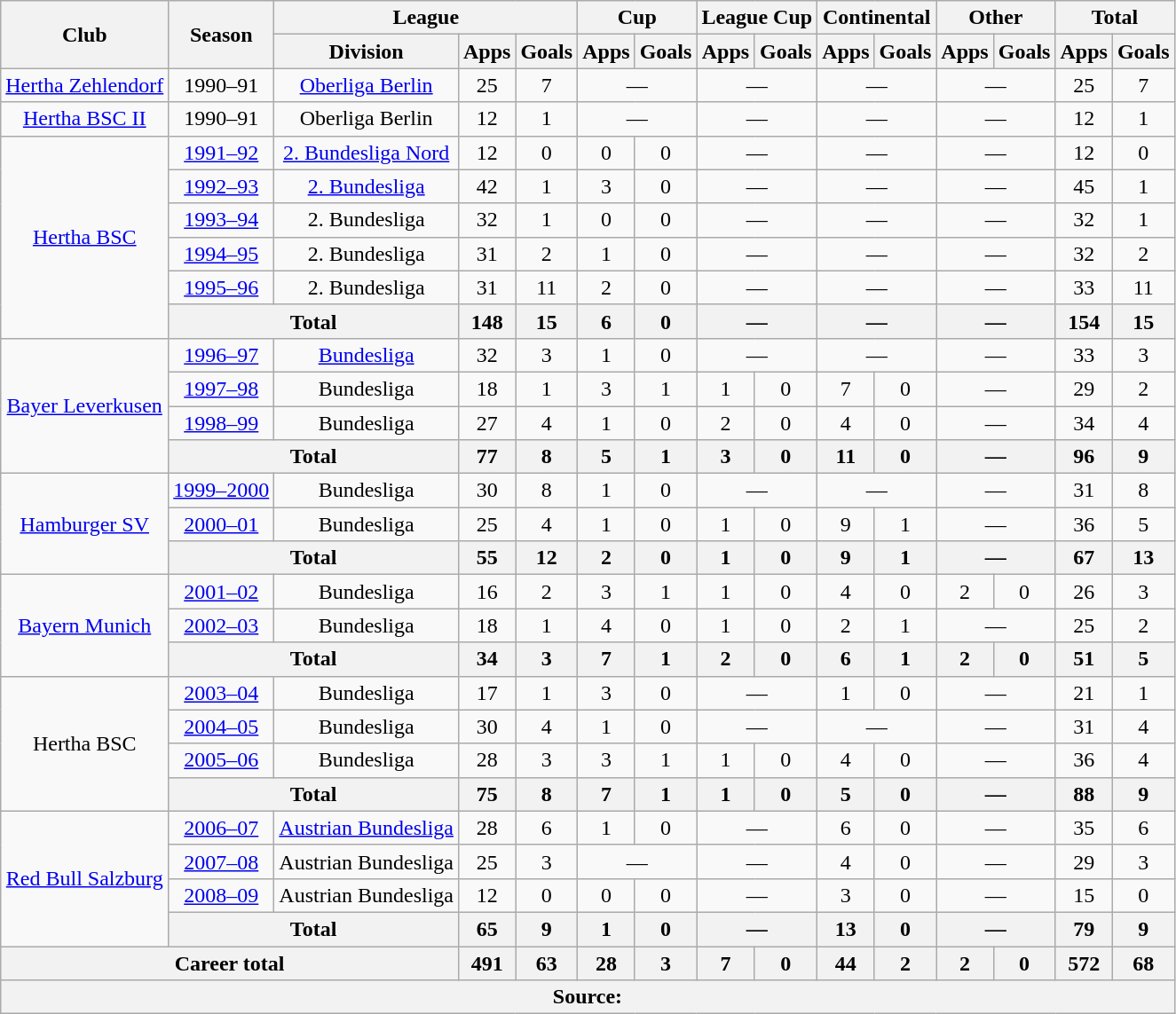<table class="wikitable" Style="text-align: center">
<tr>
<th rowspan="2">Club</th>
<th rowspan="2">Season</th>
<th colspan="3">League</th>
<th colspan="2">Cup</th>
<th colspan="2">League Cup</th>
<th colspan="2">Continental</th>
<th colspan="2">Other</th>
<th colspan="2">Total</th>
</tr>
<tr>
<th>Division</th>
<th>Apps</th>
<th>Goals</th>
<th>Apps</th>
<th>Goals</th>
<th>Apps</th>
<th>Goals</th>
<th>Apps</th>
<th>Goals</th>
<th>Apps</th>
<th>Goals</th>
<th>Apps</th>
<th>Goals</th>
</tr>
<tr>
<td><a href='#'>Hertha Zehlendorf</a></td>
<td>1990–91</td>
<td><a href='#'>Oberliga Berlin</a></td>
<td>25</td>
<td>7</td>
<td colspan="2">—</td>
<td colspan="2">—</td>
<td colspan="2">—</td>
<td colspan="2">—</td>
<td>25</td>
<td>7</td>
</tr>
<tr>
<td><a href='#'>Hertha BSC II</a></td>
<td>1990–91</td>
<td>Oberliga Berlin</td>
<td>12</td>
<td>1</td>
<td colspan="2">—</td>
<td colspan="2">—</td>
<td colspan="2">—</td>
<td colspan="2">—</td>
<td>12</td>
<td>1</td>
</tr>
<tr>
<td rowspan="6"><a href='#'>Hertha BSC</a></td>
<td><a href='#'>1991–92</a></td>
<td><a href='#'>2. Bundesliga Nord</a></td>
<td>12</td>
<td>0</td>
<td>0</td>
<td>0</td>
<td colspan="2">—</td>
<td colspan="2">—</td>
<td colspan="2">—</td>
<td>12</td>
<td>0</td>
</tr>
<tr>
<td><a href='#'>1992–93</a></td>
<td><a href='#'>2. Bundesliga</a></td>
<td>42</td>
<td>1</td>
<td>3</td>
<td>0</td>
<td colspan="2">—</td>
<td colspan="2">—</td>
<td colspan="2">—</td>
<td>45</td>
<td>1</td>
</tr>
<tr>
<td><a href='#'>1993–94</a></td>
<td>2. Bundesliga</td>
<td>32</td>
<td>1</td>
<td>0</td>
<td>0</td>
<td colspan="2">—</td>
<td colspan="2">—</td>
<td colspan="2">—</td>
<td>32</td>
<td>1</td>
</tr>
<tr>
<td><a href='#'>1994–95</a></td>
<td>2. Bundesliga</td>
<td>31</td>
<td>2</td>
<td>1</td>
<td>0</td>
<td colspan="2">—</td>
<td colspan="2">—</td>
<td colspan="2">—</td>
<td>32</td>
<td>2</td>
</tr>
<tr>
<td><a href='#'>1995–96</a></td>
<td>2. Bundesliga</td>
<td>31</td>
<td>11</td>
<td>2</td>
<td>0</td>
<td colspan="2">—</td>
<td colspan="2">—</td>
<td colspan="2">—</td>
<td>33</td>
<td>11</td>
</tr>
<tr>
<th colspan="2">Total</th>
<th>148</th>
<th>15</th>
<th>6</th>
<th>0</th>
<th colspan="2">—</th>
<th colspan="2">—</th>
<th colspan="2">—</th>
<th>154</th>
<th>15</th>
</tr>
<tr>
<td rowspan="4"><a href='#'>Bayer Leverkusen</a></td>
<td><a href='#'>1996–97</a></td>
<td><a href='#'>Bundesliga</a></td>
<td>32</td>
<td>3</td>
<td>1</td>
<td>0</td>
<td colspan="2">—</td>
<td colspan="2">—</td>
<td colspan="2">—</td>
<td>33</td>
<td>3</td>
</tr>
<tr>
<td><a href='#'>1997–98</a></td>
<td>Bundesliga</td>
<td>18</td>
<td>1</td>
<td>3</td>
<td>1</td>
<td>1</td>
<td>0</td>
<td>7</td>
<td>0</td>
<td colspan="2">—</td>
<td>29</td>
<td>2</td>
</tr>
<tr>
<td><a href='#'>1998–99</a></td>
<td>Bundesliga</td>
<td>27</td>
<td>4</td>
<td>1</td>
<td>0</td>
<td>2</td>
<td>0</td>
<td>4</td>
<td>0</td>
<td colspan="2">—</td>
<td>34</td>
<td>4</td>
</tr>
<tr>
<th colspan="2">Total</th>
<th>77</th>
<th>8</th>
<th>5</th>
<th>1</th>
<th>3</th>
<th>0</th>
<th>11</th>
<th>0</th>
<th colspan="2">—</th>
<th>96</th>
<th>9</th>
</tr>
<tr>
<td rowspan="3"><a href='#'>Hamburger SV</a></td>
<td><a href='#'>1999–2000</a></td>
<td>Bundesliga</td>
<td>30</td>
<td>8</td>
<td>1</td>
<td>0</td>
<td colspan="2">—</td>
<td colspan="2">—</td>
<td colspan="2">—</td>
<td>31</td>
<td>8</td>
</tr>
<tr>
<td><a href='#'>2000–01</a></td>
<td>Bundesliga</td>
<td>25</td>
<td>4</td>
<td>1</td>
<td>0</td>
<td>1</td>
<td>0</td>
<td>9</td>
<td>1</td>
<td colspan="2">—</td>
<td>36</td>
<td>5</td>
</tr>
<tr>
<th colspan="2">Total</th>
<th>55</th>
<th>12</th>
<th>2</th>
<th>0</th>
<th>1</th>
<th>0</th>
<th>9</th>
<th>1</th>
<th colspan="2">—</th>
<th>67</th>
<th>13</th>
</tr>
<tr>
<td rowspan="3"><a href='#'>Bayern Munich</a></td>
<td><a href='#'>2001–02</a></td>
<td>Bundesliga</td>
<td>16</td>
<td>2</td>
<td>3</td>
<td>1</td>
<td>1</td>
<td>0</td>
<td>4</td>
<td>0</td>
<td>2</td>
<td>0</td>
<td>26</td>
<td>3</td>
</tr>
<tr>
<td><a href='#'>2002–03</a></td>
<td>Bundesliga</td>
<td>18</td>
<td>1</td>
<td>4</td>
<td>0</td>
<td>1</td>
<td>0</td>
<td>2</td>
<td>1</td>
<td colspan="2">—</td>
<td>25</td>
<td>2</td>
</tr>
<tr>
<th colspan="2">Total</th>
<th>34</th>
<th>3</th>
<th>7</th>
<th>1</th>
<th>2</th>
<th>0</th>
<th>6</th>
<th>1</th>
<th>2</th>
<th>0</th>
<th>51</th>
<th>5</th>
</tr>
<tr>
<td rowspan="4">Hertha BSC</td>
<td><a href='#'>2003–04</a></td>
<td>Bundesliga</td>
<td>17</td>
<td>1</td>
<td>3</td>
<td>0</td>
<td colspan="2">—</td>
<td>1</td>
<td>0</td>
<td colspan="2">—</td>
<td>21</td>
<td>1</td>
</tr>
<tr>
<td><a href='#'>2004–05</a></td>
<td>Bundesliga</td>
<td>30</td>
<td>4</td>
<td>1</td>
<td>0</td>
<td colspan="2">—</td>
<td colspan="2">—</td>
<td colspan="2">—</td>
<td>31</td>
<td>4</td>
</tr>
<tr>
<td><a href='#'>2005–06</a></td>
<td>Bundesliga</td>
<td>28</td>
<td>3</td>
<td>3</td>
<td>1</td>
<td>1</td>
<td>0</td>
<td>4</td>
<td>0</td>
<td colspan="2">—</td>
<td>36</td>
<td>4</td>
</tr>
<tr>
<th colspan="2">Total</th>
<th>75</th>
<th>8</th>
<th>7</th>
<th>1</th>
<th>1</th>
<th>0</th>
<th>5</th>
<th>0</th>
<th colspan="2">—</th>
<th>88</th>
<th>9</th>
</tr>
<tr>
<td rowspan="4"><a href='#'>Red Bull Salzburg</a></td>
<td><a href='#'>2006–07</a></td>
<td><a href='#'>Austrian Bundesliga</a></td>
<td>28</td>
<td>6</td>
<td>1</td>
<td>0</td>
<td colspan="2">—</td>
<td>6</td>
<td>0</td>
<td colspan="2">—</td>
<td>35</td>
<td>6</td>
</tr>
<tr>
<td><a href='#'>2007–08</a></td>
<td>Austrian Bundesliga</td>
<td>25</td>
<td>3</td>
<td colspan="2">—</td>
<td colspan="2">—</td>
<td>4</td>
<td>0</td>
<td colspan="2">—</td>
<td>29</td>
<td>3</td>
</tr>
<tr>
<td><a href='#'>2008–09</a></td>
<td>Austrian Bundesliga</td>
<td>12</td>
<td>0</td>
<td>0</td>
<td>0</td>
<td colspan="2">—</td>
<td>3</td>
<td>0</td>
<td colspan="2">—</td>
<td>15</td>
<td>0</td>
</tr>
<tr>
<th colspan="2">Total</th>
<th>65</th>
<th>9</th>
<th>1</th>
<th>0</th>
<th colspan="2">—</th>
<th>13</th>
<th>0</th>
<th colspan="2">—</th>
<th>79</th>
<th>9</th>
</tr>
<tr>
<th colspan="3">Career total</th>
<th>491</th>
<th>63</th>
<th>28</th>
<th>3</th>
<th>7</th>
<th>0</th>
<th>44</th>
<th>2</th>
<th>2</th>
<th>0</th>
<th>572</th>
<th>68</th>
</tr>
<tr>
<th colspan="15">Source:</th>
</tr>
</table>
